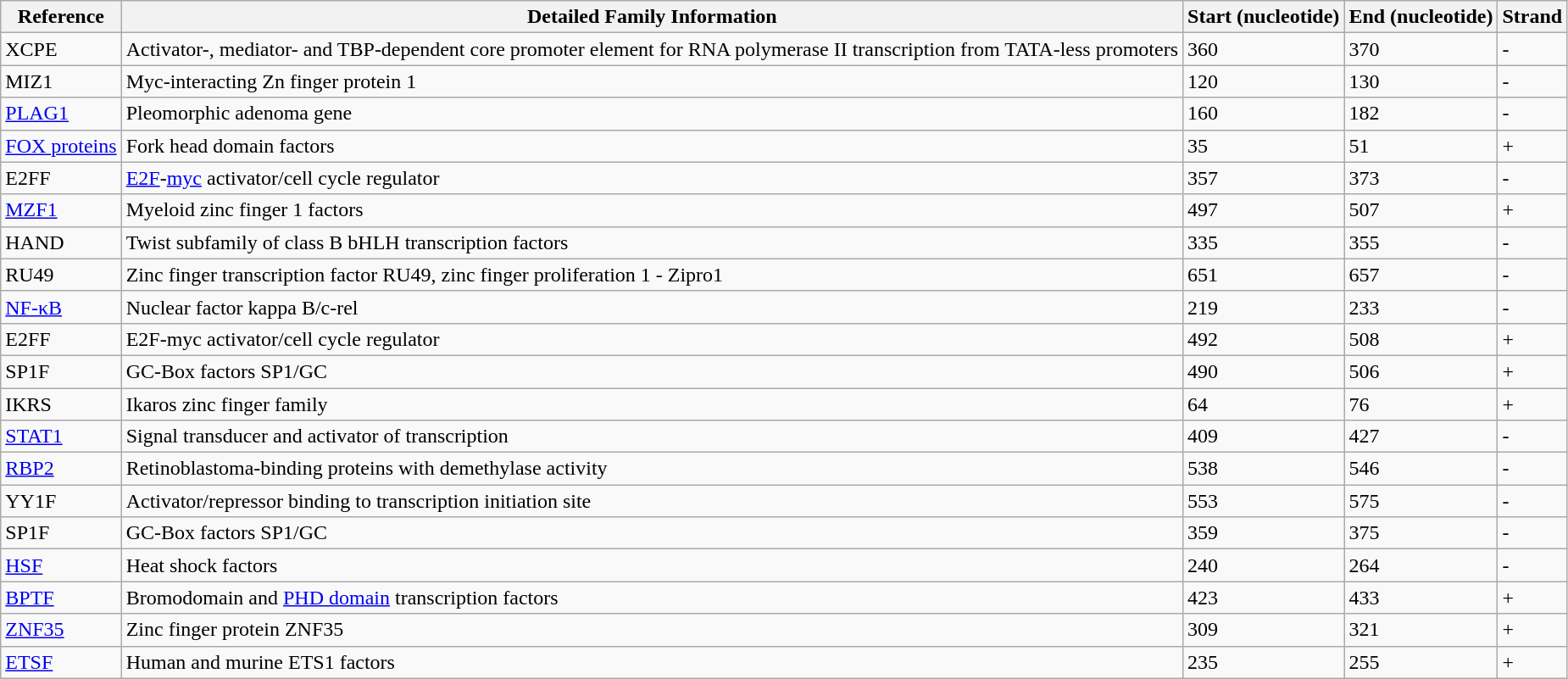<table class="sortable wikitable">
<tr>
<th>Reference</th>
<th>Detailed Family Information</th>
<th>Start (nucleotide)</th>
<th>End (nucleotide)</th>
<th>Strand</th>
</tr>
<tr>
<td>XCPE</td>
<td>Activator-, mediator- and TBP-dependent core promoter element for RNA polymerase II transcription from TATA-less promoters</td>
<td>360</td>
<td>370</td>
<td>-</td>
</tr>
<tr>
<td>MIZ1</td>
<td>Myc-interacting Zn finger protein 1</td>
<td>120</td>
<td>130</td>
<td>-</td>
</tr>
<tr>
<td><a href='#'>PLAG1</a></td>
<td>Pleomorphic adenoma gene</td>
<td>160</td>
<td>182</td>
<td>-</td>
</tr>
<tr>
<td><a href='#'>FOX proteins</a></td>
<td>Fork head domain factors</td>
<td>35</td>
<td>51</td>
<td>+</td>
</tr>
<tr>
<td>E2FF</td>
<td><a href='#'>E2F</a>-<a href='#'>myc</a> activator/cell cycle regulator</td>
<td>357</td>
<td>373</td>
<td>-</td>
</tr>
<tr>
<td><a href='#'>MZF1</a></td>
<td>Myeloid zinc finger 1 factors</td>
<td>497</td>
<td>507</td>
<td>+</td>
</tr>
<tr>
<td>HAND</td>
<td>Twist subfamily of class B bHLH transcription factors</td>
<td>335</td>
<td>355</td>
<td>-</td>
</tr>
<tr>
<td>RU49</td>
<td>Zinc finger transcription factor RU49, zinc finger proliferation 1 - Zipro1</td>
<td>651</td>
<td>657</td>
<td>-</td>
</tr>
<tr>
<td><a href='#'>NF-κB</a></td>
<td>Nuclear factor kappa B/c-rel</td>
<td>219</td>
<td>233</td>
<td>-</td>
</tr>
<tr>
<td>E2FF</td>
<td>E2F-myc activator/cell cycle regulator</td>
<td>492</td>
<td>508</td>
<td>+</td>
</tr>
<tr>
<td>SP1F</td>
<td>GC-Box factors SP1/GC</td>
<td>490</td>
<td>506</td>
<td>+</td>
</tr>
<tr>
<td>IKRS</td>
<td>Ikaros zinc finger family</td>
<td>64</td>
<td>76</td>
<td>+</td>
</tr>
<tr>
<td><a href='#'>STAT1</a></td>
<td>Signal transducer and activator of transcription</td>
<td>409</td>
<td>427</td>
<td>-</td>
</tr>
<tr>
<td><a href='#'>RBP2</a></td>
<td>Retinoblastoma-binding proteins with demethylase activity</td>
<td>538</td>
<td>546</td>
<td>-</td>
</tr>
<tr>
<td>YY1F</td>
<td>Activator/repressor binding to transcription initiation site</td>
<td>553</td>
<td>575</td>
<td>-</td>
</tr>
<tr>
<td>SP1F</td>
<td>GC-Box factors SP1/GC</td>
<td>359</td>
<td>375</td>
<td>-</td>
</tr>
<tr>
<td><a href='#'>HSF</a></td>
<td>Heat shock factors</td>
<td>240</td>
<td>264</td>
<td>-</td>
</tr>
<tr>
<td><a href='#'>BPTF</a></td>
<td>Bromodomain and <a href='#'>PHD domain</a> transcription factors</td>
<td>423</td>
<td>433</td>
<td>+</td>
</tr>
<tr>
<td><a href='#'>ZNF35</a></td>
<td>Zinc finger protein ZNF35</td>
<td>309</td>
<td>321</td>
<td>+</td>
</tr>
<tr>
<td><a href='#'>ETSF</a></td>
<td>Human and murine ETS1 factors</td>
<td>235</td>
<td>255</td>
<td>+</td>
</tr>
</table>
